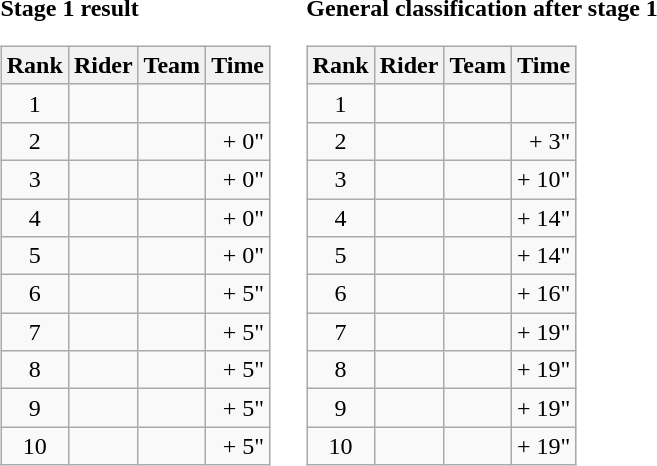<table>
<tr>
<td><strong>Stage 1 result</strong><br><table class="wikitable">
<tr>
<th scope="col">Rank</th>
<th scope="col">Rider</th>
<th scope="col">Team</th>
<th scope="col">Time</th>
</tr>
<tr>
<td style="text-align:center;">1</td>
<td></td>
<td></td>
<td style="text-align:right;"></td>
</tr>
<tr>
<td style="text-align:center;">2</td>
<td></td>
<td></td>
<td style="text-align:right;">+ 0"</td>
</tr>
<tr>
<td style="text-align:center;">3</td>
<td></td>
<td></td>
<td style="text-align:right;">+ 0"</td>
</tr>
<tr>
<td style="text-align:center;">4</td>
<td></td>
<td></td>
<td style="text-align:right;">+ 0"</td>
</tr>
<tr>
<td style="text-align:center;">5</td>
<td></td>
<td></td>
<td style="text-align:right;">+ 0"</td>
</tr>
<tr>
<td style="text-align:center;">6</td>
<td></td>
<td></td>
<td style="text-align:right;">+ 5"</td>
</tr>
<tr>
<td style="text-align:center;">7</td>
<td></td>
<td></td>
<td style="text-align:right;">+ 5"</td>
</tr>
<tr>
<td style="text-align:center;">8</td>
<td></td>
<td></td>
<td style="text-align:right;">+ 5"</td>
</tr>
<tr>
<td style="text-align:center;">9</td>
<td></td>
<td></td>
<td style="text-align:right;">+ 5"</td>
</tr>
<tr>
<td style="text-align:center;">10</td>
<td></td>
<td></td>
<td style="text-align:right;">+ 5"</td>
</tr>
</table>
</td>
<td></td>
<td><strong>General classification after stage 1</strong><br><table class="wikitable">
<tr>
<th scope="col">Rank</th>
<th scope="col">Rider</th>
<th scope="col">Team</th>
<th scope="col">Time</th>
</tr>
<tr>
<td style="text-align:center;">1</td>
<td></td>
<td></td>
<td style="text-align:right;"></td>
</tr>
<tr>
<td style="text-align:center;">2</td>
<td></td>
<td></td>
<td style="text-align:right;">+ 3"</td>
</tr>
<tr>
<td style="text-align:center;">3</td>
<td></td>
<td></td>
<td style="text-align:right;">+ 10"</td>
</tr>
<tr>
<td style="text-align:center;">4</td>
<td></td>
<td></td>
<td style="text-align:right;">+ 14"</td>
</tr>
<tr>
<td style="text-align:center;">5</td>
<td></td>
<td></td>
<td style="text-align:right;">+ 14"</td>
</tr>
<tr>
<td style="text-align:center;">6</td>
<td></td>
<td></td>
<td style="text-align:right;">+ 16"</td>
</tr>
<tr>
<td style="text-align:center;">7</td>
<td></td>
<td></td>
<td style="text-align:right;">+ 19"</td>
</tr>
<tr>
<td style="text-align:center;">8</td>
<td></td>
<td></td>
<td style="text-align:right;">+ 19"</td>
</tr>
<tr>
<td style="text-align:center;">9</td>
<td></td>
<td></td>
<td style="text-align:right;">+ 19"</td>
</tr>
<tr>
<td style="text-align:center;">10</td>
<td></td>
<td></td>
<td style="text-align:right;">+ 19"</td>
</tr>
</table>
</td>
</tr>
</table>
